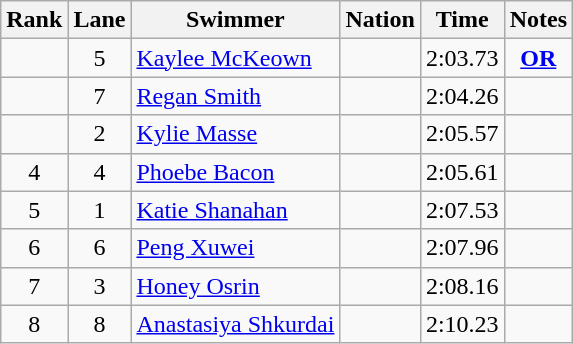<table class="wikitable sortable mw-collapsible" style="text-align:center">
<tr>
<th scope="col">Rank</th>
<th scope="col">Lane</th>
<th scope="col">Swimmer</th>
<th scope="col">Nation</th>
<th scope="col">Time</th>
<th scope="col">Notes</th>
</tr>
<tr>
<td></td>
<td>5</td>
<td align="left"><a href='#'>Kaylee McKeown</a></td>
<td align="left"></td>
<td>2:03.73</td>
<td><strong><a href='#'>OR</a></strong></td>
</tr>
<tr>
<td></td>
<td>7</td>
<td align="left"><a href='#'>Regan Smith</a></td>
<td align="left"></td>
<td>2:04.26</td>
<td></td>
</tr>
<tr>
<td></td>
<td>2</td>
<td align="left"><a href='#'>Kylie Masse</a></td>
<td align="left"></td>
<td>2:05.57</td>
<td></td>
</tr>
<tr>
<td>4</td>
<td>4</td>
<td align="left"><a href='#'>Phoebe Bacon</a></td>
<td align="left"></td>
<td>2:05.61</td>
<td></td>
</tr>
<tr>
<td>5</td>
<td>1</td>
<td align="left"><a href='#'>Katie Shanahan</a></td>
<td align="left"></td>
<td>2:07.53</td>
<td></td>
</tr>
<tr>
<td>6</td>
<td>6</td>
<td align="left"><a href='#'>Peng Xuwei</a></td>
<td align="left"></td>
<td>2:07.96</td>
<td></td>
</tr>
<tr>
<td>7</td>
<td>3</td>
<td align="left"><a href='#'>Honey Osrin</a></td>
<td align="left"></td>
<td>2:08.16</td>
<td></td>
</tr>
<tr>
<td>8</td>
<td>8</td>
<td align="left"><a href='#'>Anastasiya Shkurdai</a></td>
<td align="left"></td>
<td>2:10.23</td>
<td></td>
</tr>
</table>
